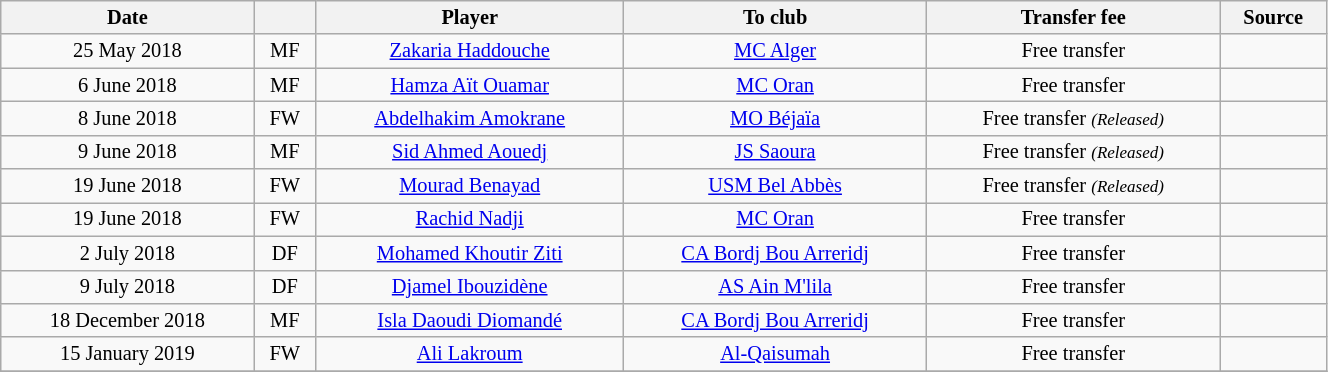<table class="wikitable sortable" style="width:70%; text-align:center; font-size:85%; text-align:centre;">
<tr>
<th>Date</th>
<th></th>
<th>Player</th>
<th>To club</th>
<th>Transfer fee</th>
<th>Source</th>
</tr>
<tr>
<td>25 May 2018</td>
<td>MF</td>
<td> <a href='#'>Zakaria Haddouche</a></td>
<td><a href='#'>MC Alger</a></td>
<td>Free transfer</td>
<td></td>
</tr>
<tr>
<td>6 June 2018</td>
<td>MF</td>
<td> <a href='#'>Hamza Aït Ouamar</a></td>
<td><a href='#'>MC Oran</a></td>
<td>Free transfer</td>
<td></td>
</tr>
<tr>
<td>8 June 2018</td>
<td>FW</td>
<td> <a href='#'>Abdelhakim Amokrane</a></td>
<td><a href='#'>MO Béjaïa</a></td>
<td>Free transfer <small><em>(Released)</em></small></td>
<td></td>
</tr>
<tr>
<td>9 June 2018</td>
<td>MF</td>
<td> <a href='#'>Sid Ahmed Aouedj</a></td>
<td><a href='#'>JS Saoura</a></td>
<td>Free transfer <small><em>(Released)</em></small></td>
<td></td>
</tr>
<tr>
<td>19 June 2018</td>
<td>FW</td>
<td> <a href='#'>Mourad Benayad</a></td>
<td><a href='#'>USM Bel Abbès</a></td>
<td>Free transfer <small><em>(Released)</em></small></td>
<td></td>
</tr>
<tr>
<td>19 June 2018</td>
<td>FW</td>
<td> <a href='#'>Rachid Nadji</a></td>
<td><a href='#'>MC Oran</a></td>
<td>Free transfer</td>
<td></td>
</tr>
<tr>
<td>2 July 2018</td>
<td>DF</td>
<td> <a href='#'>Mohamed Khoutir Ziti</a></td>
<td><a href='#'>CA Bordj Bou Arreridj</a></td>
<td>Free transfer</td>
<td></td>
</tr>
<tr>
<td>9 July 2018</td>
<td>DF</td>
<td> <a href='#'>Djamel Ibouzidène</a></td>
<td><a href='#'>AS Ain M'lila</a></td>
<td>Free transfer</td>
<td></td>
</tr>
<tr>
<td>18 December 2018</td>
<td>MF</td>
<td> <a href='#'>Isla Daoudi Diomandé</a></td>
<td><a href='#'>CA Bordj Bou Arreridj</a></td>
<td>Free transfer</td>
<td></td>
</tr>
<tr>
<td>15 January 2019</td>
<td>FW</td>
<td> <a href='#'>Ali Lakroum</a></td>
<td> <a href='#'>Al-Qaisumah</a></td>
<td>Free transfer</td>
<td></td>
</tr>
<tr>
</tr>
</table>
